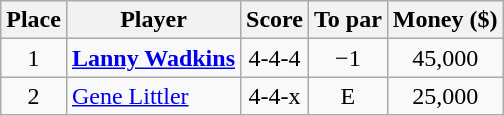<table class="wikitable">
<tr>
<th>Place</th>
<th>Player</th>
<th>Score</th>
<th>To par</th>
<th>Money ($)</th>
</tr>
<tr>
<td align=center>1</td>
<td> <strong><a href='#'>Lanny Wadkins</a></strong></td>
<td align=center>4-4-4</td>
<td align=center>−1</td>
<td align=center>45,000</td>
</tr>
<tr>
<td align=center>2</td>
<td> <a href='#'>Gene Littler</a></td>
<td align=center>4-4-x</td>
<td align=center>E</td>
<td align=center>25,000</td>
</tr>
</table>
